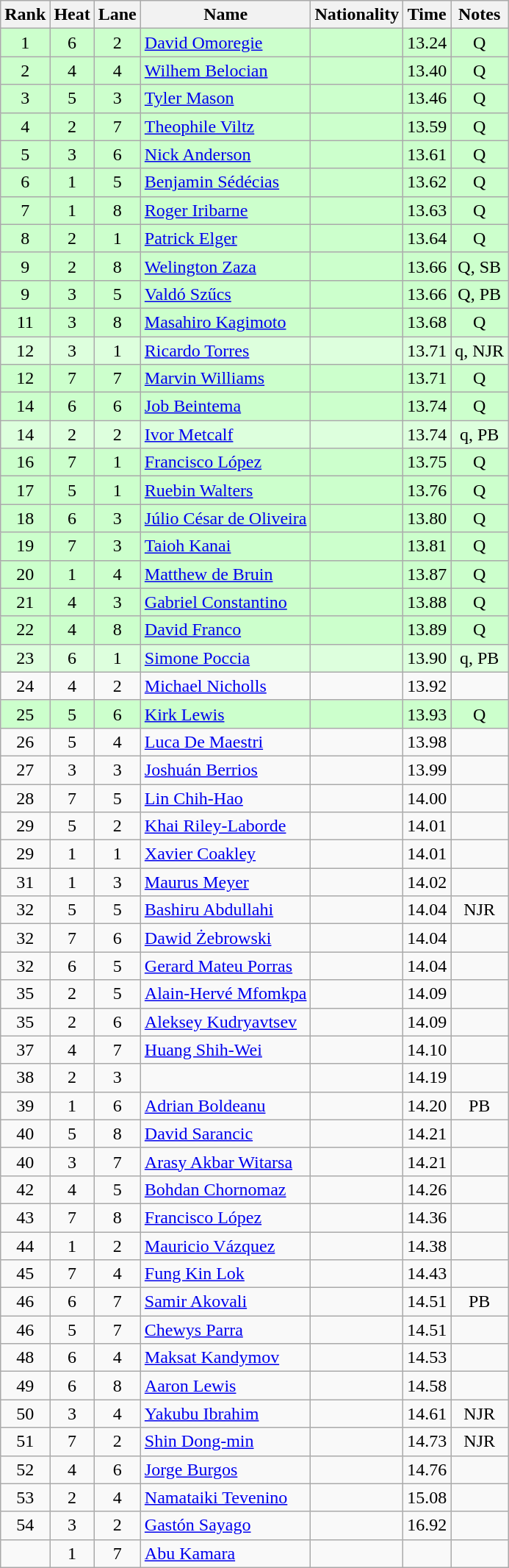<table class="wikitable sortable" style="text-align:center">
<tr>
<th>Rank</th>
<th>Heat</th>
<th>Lane</th>
<th>Name</th>
<th>Nationality</th>
<th>Time</th>
<th>Notes</th>
</tr>
<tr bgcolor=ccffcc>
<td>1</td>
<td>6</td>
<td>2</td>
<td align=left><a href='#'>David Omoregie</a></td>
<td align=left></td>
<td>13.24</td>
<td>Q</td>
</tr>
<tr bgcolor=ccffcc>
<td>2</td>
<td>4</td>
<td>4</td>
<td align=left><a href='#'>Wilhem Belocian</a></td>
<td align=left></td>
<td>13.40</td>
<td>Q</td>
</tr>
<tr bgcolor=ccffcc>
<td>3</td>
<td>5</td>
<td>3</td>
<td align=left><a href='#'>Tyler Mason</a></td>
<td align=left></td>
<td>13.46</td>
<td>Q</td>
</tr>
<tr bgcolor=ccffcc>
<td>4</td>
<td>2</td>
<td>7</td>
<td align=left><a href='#'>Theophile Viltz</a></td>
<td align=left></td>
<td>13.59</td>
<td>Q</td>
</tr>
<tr bgcolor=ccffcc>
<td>5</td>
<td>3</td>
<td>6</td>
<td align=left><a href='#'>Nick Anderson</a></td>
<td align=left></td>
<td>13.61</td>
<td>Q</td>
</tr>
<tr bgcolor=ccffcc>
<td>6</td>
<td>1</td>
<td>5</td>
<td align=left><a href='#'>Benjamin Sédécias</a></td>
<td align=left></td>
<td>13.62</td>
<td>Q</td>
</tr>
<tr bgcolor=ccffcc>
<td>7</td>
<td>1</td>
<td>8</td>
<td align=left><a href='#'>Roger Iribarne</a></td>
<td align=left></td>
<td>13.63</td>
<td>Q</td>
</tr>
<tr bgcolor=ccffcc>
<td>8</td>
<td>2</td>
<td>1</td>
<td align=left><a href='#'>Patrick Elger</a></td>
<td align=left></td>
<td>13.64</td>
<td>Q</td>
</tr>
<tr bgcolor=ccffcc>
<td>9</td>
<td>2</td>
<td>8</td>
<td align=left><a href='#'>Welington Zaza</a></td>
<td align=left></td>
<td>13.66</td>
<td>Q, SB</td>
</tr>
<tr bgcolor=ccffcc>
<td>9</td>
<td>3</td>
<td>5</td>
<td align=left><a href='#'>Valdó Szűcs</a></td>
<td align=left></td>
<td>13.66</td>
<td>Q, PB</td>
</tr>
<tr bgcolor=ccffcc>
<td>11</td>
<td>3</td>
<td>8</td>
<td align=left><a href='#'>Masahiro Kagimoto</a></td>
<td align=left></td>
<td>13.68</td>
<td>Q</td>
</tr>
<tr bgcolor=ddffdd>
<td>12</td>
<td>3</td>
<td>1</td>
<td align=left><a href='#'>Ricardo Torres</a></td>
<td align=left></td>
<td>13.71</td>
<td>q, NJR</td>
</tr>
<tr bgcolor=ccffcc>
<td>12</td>
<td>7</td>
<td>7</td>
<td align=left><a href='#'>Marvin Williams</a></td>
<td align=left></td>
<td>13.71</td>
<td>Q</td>
</tr>
<tr bgcolor=ccffcc>
<td>14</td>
<td>6</td>
<td>6</td>
<td align=left><a href='#'>Job Beintema</a></td>
<td align=left></td>
<td>13.74</td>
<td>Q</td>
</tr>
<tr bgcolor=ddffdd>
<td>14</td>
<td>2</td>
<td>2</td>
<td align=left><a href='#'>Ivor Metcalf</a></td>
<td align=left></td>
<td>13.74</td>
<td>q, PB</td>
</tr>
<tr bgcolor=ccffcc>
<td>16</td>
<td>7</td>
<td>1</td>
<td align=left><a href='#'>Francisco López</a></td>
<td align=left></td>
<td>13.75</td>
<td>Q</td>
</tr>
<tr bgcolor=ccffcc>
<td>17</td>
<td>5</td>
<td>1</td>
<td align=left><a href='#'>Ruebin Walters</a></td>
<td align=left></td>
<td>13.76</td>
<td>Q</td>
</tr>
<tr bgcolor=ccffcc>
<td>18</td>
<td>6</td>
<td>3</td>
<td align=left><a href='#'>Júlio César de Oliveira</a></td>
<td align=left></td>
<td>13.80</td>
<td>Q</td>
</tr>
<tr bgcolor=ccffcc>
<td>19</td>
<td>7</td>
<td>3</td>
<td align=left><a href='#'>Taioh Kanai</a></td>
<td align=left></td>
<td>13.81</td>
<td>Q</td>
</tr>
<tr bgcolor=ccffcc>
<td>20</td>
<td>1</td>
<td>4</td>
<td align=left><a href='#'>Matthew de Bruin</a></td>
<td align=left></td>
<td>13.87</td>
<td>Q</td>
</tr>
<tr bgcolor=ccffcc>
<td>21</td>
<td>4</td>
<td>3</td>
<td align=left><a href='#'>Gabriel Constantino</a></td>
<td align=left></td>
<td>13.88</td>
<td>Q</td>
</tr>
<tr bgcolor=ccffcc>
<td>22</td>
<td>4</td>
<td>8</td>
<td align=left><a href='#'>David Franco</a></td>
<td align=left></td>
<td>13.89</td>
<td>Q</td>
</tr>
<tr bgcolor=ddffdd>
<td>23</td>
<td>6</td>
<td>1</td>
<td align=left><a href='#'>Simone Poccia</a></td>
<td align=left></td>
<td>13.90</td>
<td>q, PB</td>
</tr>
<tr>
<td>24</td>
<td>4</td>
<td>2</td>
<td align=left><a href='#'>Michael Nicholls</a></td>
<td align=left></td>
<td>13.92</td>
<td></td>
</tr>
<tr bgcolor=ccffcc>
<td>25</td>
<td>5</td>
<td>6</td>
<td align=left><a href='#'>Kirk Lewis</a></td>
<td align=left></td>
<td>13.93</td>
<td>Q</td>
</tr>
<tr>
<td>26</td>
<td>5</td>
<td>4</td>
<td align=left><a href='#'>Luca De Maestri</a></td>
<td align=left></td>
<td>13.98</td>
<td></td>
</tr>
<tr>
<td>27</td>
<td>3</td>
<td>3</td>
<td align=left><a href='#'>Joshuán Berrios</a></td>
<td align=left></td>
<td>13.99</td>
<td></td>
</tr>
<tr>
<td>28</td>
<td>7</td>
<td>5</td>
<td align=left><a href='#'>Lin Chih-Hao</a></td>
<td align=left></td>
<td>14.00</td>
<td></td>
</tr>
<tr>
<td>29</td>
<td>5</td>
<td>2</td>
<td align=left><a href='#'>Khai Riley-Laborde</a></td>
<td align=left></td>
<td>14.01</td>
<td></td>
</tr>
<tr>
<td>29</td>
<td>1</td>
<td>1</td>
<td align=left><a href='#'>Xavier Coakley</a></td>
<td align=left></td>
<td>14.01</td>
<td></td>
</tr>
<tr>
<td>31</td>
<td>1</td>
<td>3</td>
<td align=left><a href='#'>Maurus Meyer</a></td>
<td align=left></td>
<td>14.02</td>
<td></td>
</tr>
<tr>
<td>32</td>
<td>5</td>
<td>5</td>
<td align=left><a href='#'>Bashiru Abdullahi</a></td>
<td align=left></td>
<td>14.04</td>
<td>NJR</td>
</tr>
<tr>
<td>32</td>
<td>7</td>
<td>6</td>
<td align=left><a href='#'>Dawid Żebrowski</a></td>
<td align=left></td>
<td>14.04</td>
<td></td>
</tr>
<tr>
<td>32</td>
<td>6</td>
<td>5</td>
<td align=left><a href='#'>Gerard Mateu Porras</a></td>
<td align=left></td>
<td>14.04</td>
<td></td>
</tr>
<tr>
<td>35</td>
<td>2</td>
<td>5</td>
<td align=left><a href='#'>Alain-Hervé Mfomkpa</a></td>
<td align=left></td>
<td>14.09</td>
<td></td>
</tr>
<tr>
<td>35</td>
<td>2</td>
<td>6</td>
<td align=left><a href='#'>Aleksey Kudryavtsev</a></td>
<td align=left></td>
<td>14.09</td>
<td></td>
</tr>
<tr>
<td>37</td>
<td>4</td>
<td>7</td>
<td align=left><a href='#'>Huang Shih-Wei</a></td>
<td align=left></td>
<td>14.10</td>
<td></td>
</tr>
<tr>
<td>38</td>
<td>2</td>
<td>3</td>
<td align=left></td>
<td align=left></td>
<td>14.19</td>
<td></td>
</tr>
<tr>
<td>39</td>
<td>1</td>
<td>6</td>
<td align=left><a href='#'>Adrian Boldeanu</a></td>
<td align=left></td>
<td>14.20</td>
<td>PB</td>
</tr>
<tr>
<td>40</td>
<td>5</td>
<td>8</td>
<td align=left><a href='#'>David Sarancic</a></td>
<td align=left></td>
<td>14.21</td>
<td></td>
</tr>
<tr>
<td>40</td>
<td>3</td>
<td>7</td>
<td align=left><a href='#'>Arasy Akbar Witarsa</a></td>
<td align=left></td>
<td>14.21</td>
<td></td>
</tr>
<tr>
<td>42</td>
<td>4</td>
<td>5</td>
<td align=left><a href='#'>Bohdan Chornomaz</a></td>
<td align=left></td>
<td>14.26</td>
<td></td>
</tr>
<tr>
<td>43</td>
<td>7</td>
<td>8</td>
<td align=left><a href='#'>Francisco López</a></td>
<td align=left></td>
<td>14.36</td>
<td></td>
</tr>
<tr>
<td>44</td>
<td>1</td>
<td>2</td>
<td align=left><a href='#'>Mauricio Vázquez</a></td>
<td align=left></td>
<td>14.38</td>
<td></td>
</tr>
<tr>
<td>45</td>
<td>7</td>
<td>4</td>
<td align=left><a href='#'>Fung Kin Lok</a></td>
<td align=left></td>
<td>14.43</td>
<td></td>
</tr>
<tr>
<td>46</td>
<td>6</td>
<td>7</td>
<td align=left><a href='#'>Samir Akovali</a></td>
<td align=left></td>
<td>14.51</td>
<td>PB</td>
</tr>
<tr>
<td>46</td>
<td>5</td>
<td>7</td>
<td align=left><a href='#'>Chewys Parra</a></td>
<td align=left></td>
<td>14.51</td>
<td></td>
</tr>
<tr>
<td>48</td>
<td>6</td>
<td>4</td>
<td align=left><a href='#'>Maksat Kandymov</a></td>
<td align=left></td>
<td>14.53</td>
<td></td>
</tr>
<tr>
<td>49</td>
<td>6</td>
<td>8</td>
<td align=left><a href='#'>Aaron Lewis</a></td>
<td align=left></td>
<td>14.58</td>
<td></td>
</tr>
<tr>
<td>50</td>
<td>3</td>
<td>4</td>
<td align=left><a href='#'>Yakubu Ibrahim</a></td>
<td align=left></td>
<td>14.61</td>
<td>NJR</td>
</tr>
<tr>
<td>51</td>
<td>7</td>
<td>2</td>
<td align=left><a href='#'>Shin Dong-min</a></td>
<td align=left></td>
<td>14.73</td>
<td>NJR</td>
</tr>
<tr>
<td>52</td>
<td>4</td>
<td>6</td>
<td align=left><a href='#'>Jorge Burgos</a></td>
<td align=left></td>
<td>14.76</td>
<td></td>
</tr>
<tr>
<td>53</td>
<td>2</td>
<td>4</td>
<td align=left><a href='#'>Namataiki Tevenino</a></td>
<td align=left></td>
<td>15.08</td>
<td></td>
</tr>
<tr>
<td>54</td>
<td>3</td>
<td>2</td>
<td align=left><a href='#'>Gastón Sayago</a></td>
<td align=left></td>
<td>16.92</td>
<td></td>
</tr>
<tr>
<td></td>
<td>1</td>
<td>7</td>
<td align=left><a href='#'>Abu Kamara</a></td>
<td align=left></td>
<td></td>
<td></td>
</tr>
</table>
